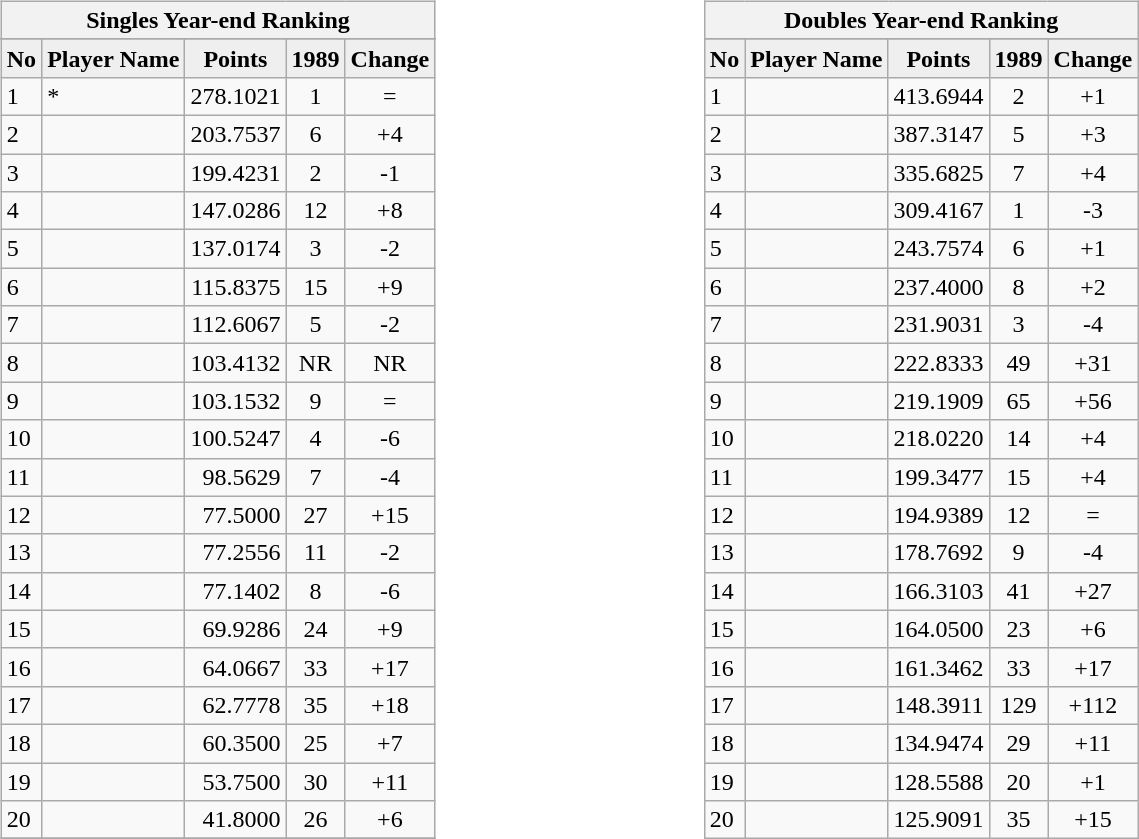<table>
<tr>
<td valign=top width=33% align=left><br><table class="wikitable">
<tr>
<th colspan="5">Singles Year-end Ranking</th>
</tr>
<tr>
</tr>
<tr bgcolor="#efefef">
<td align="center"><strong>No</strong></td>
<td align="center"><strong>Player Name</strong></td>
<td align="center"><strong>Points</strong></td>
<td align="center"><strong>1989</strong></td>
<td align="center"><strong>Change</strong></td>
</tr>
<tr>
<td>1</td>
<td>*</td>
<td align="right">278.1021</td>
<td align="center">1</td>
<td align="center">=</td>
</tr>
<tr>
<td>2</td>
<td></td>
<td align="right">203.7537</td>
<td align="center">6</td>
<td align="center">+4</td>
</tr>
<tr>
<td>3</td>
<td></td>
<td align="right">199.4231</td>
<td align="center">2</td>
<td align="center">-1</td>
</tr>
<tr>
<td>4</td>
<td></td>
<td align="right">147.0286</td>
<td align="center">12</td>
<td align="center">+8</td>
</tr>
<tr>
<td>5</td>
<td></td>
<td align="right">137.0174</td>
<td align="center">3</td>
<td align="center">-2</td>
</tr>
<tr>
<td>6</td>
<td></td>
<td align="right">115.8375</td>
<td align="center">15</td>
<td align="center">+9</td>
</tr>
<tr>
<td>7</td>
<td></td>
<td align="right">112.6067</td>
<td align="center">5</td>
<td align="center">-2</td>
</tr>
<tr>
<td>8</td>
<td></td>
<td align="right">103.4132</td>
<td align="center">NR</td>
<td align="center">NR</td>
</tr>
<tr>
<td>9</td>
<td></td>
<td align="right">103.1532</td>
<td align="center">9</td>
<td align="center">=</td>
</tr>
<tr>
<td>10</td>
<td></td>
<td align="right">100.5247</td>
<td align="center">4</td>
<td align="center">-6</td>
</tr>
<tr>
<td>11</td>
<td></td>
<td align="right">98.5629</td>
<td align="center">7</td>
<td align="center">-4</td>
</tr>
<tr>
<td>12</td>
<td></td>
<td align="right">77.5000</td>
<td align="center">27</td>
<td align="center">+15</td>
</tr>
<tr>
<td>13</td>
<td></td>
<td align="right">77.2556</td>
<td align="center">11</td>
<td align="center">-2</td>
</tr>
<tr>
<td>14</td>
<td></td>
<td align="right">77.1402</td>
<td align="center">8</td>
<td align="center">-6</td>
</tr>
<tr>
<td>15</td>
<td></td>
<td align="right">69.9286</td>
<td align="center">24</td>
<td align="center">+9</td>
</tr>
<tr>
<td>16</td>
<td></td>
<td align="right">64.0667</td>
<td align="center">33</td>
<td align="center">+17</td>
</tr>
<tr>
<td>17</td>
<td></td>
<td align="right">62.7778</td>
<td align="center">35</td>
<td align="center">+18</td>
</tr>
<tr>
<td>18</td>
<td></td>
<td align="right">60.3500</td>
<td align="center">25</td>
<td align="center">+7</td>
</tr>
<tr>
<td>19</td>
<td></td>
<td align="right">53.7500</td>
<td align="center">30</td>
<td align="center">+11</td>
</tr>
<tr>
<td>20</td>
<td></td>
<td align="right">41.8000</td>
<td align="center">26</td>
<td align="center">+6</td>
</tr>
<tr>
</tr>
</table>
</td>
<td valign=top width=33% align=left><br><table class="wikitable">
<tr>
<th colspan="5">Doubles Year-end Ranking</th>
</tr>
<tr>
</tr>
<tr bgcolor="#efefef">
<td align="center"><strong>No</strong></td>
<td align="center"><strong>Player Name</strong></td>
<td align="center"><strong>Points</strong></td>
<td align="center"><strong>1989</strong></td>
<td align="center"><strong>Change</strong></td>
</tr>
<tr>
<td>1</td>
<td></td>
<td align="right">413.6944</td>
<td align="center">2</td>
<td align="center">+1</td>
</tr>
<tr>
<td>2</td>
<td></td>
<td align="right">387.3147</td>
<td align="center">5</td>
<td align="center">+3</td>
</tr>
<tr>
<td>3</td>
<td></td>
<td align="right">335.6825</td>
<td align="center">7</td>
<td align="center">+4</td>
</tr>
<tr>
<td>4</td>
<td></td>
<td align="right">309.4167</td>
<td align="center">1</td>
<td align="center">-3</td>
</tr>
<tr>
<td>5</td>
<td></td>
<td align="right">243.7574</td>
<td align="center">6</td>
<td align="center">+1</td>
</tr>
<tr>
<td>6</td>
<td></td>
<td align="right">237.4000</td>
<td align="center">8</td>
<td align="center">+2</td>
</tr>
<tr>
<td>7</td>
<td></td>
<td align="right">231.9031</td>
<td align="center">3</td>
<td align="center">-4</td>
</tr>
<tr>
<td>8</td>
<td></td>
<td align="right">222.8333</td>
<td align="center">49</td>
<td align="center">+31</td>
</tr>
<tr>
<td>9</td>
<td></td>
<td align="right">219.1909</td>
<td align="center">65</td>
<td align="center">+56</td>
</tr>
<tr>
<td>10</td>
<td></td>
<td align="right">218.0220</td>
<td align="center">14</td>
<td align="center">+4</td>
</tr>
<tr>
<td>11</td>
<td></td>
<td align="right">199.3477</td>
<td align="center">15</td>
<td align="center">+4</td>
</tr>
<tr>
<td>12</td>
<td></td>
<td align="right">194.9389</td>
<td align="center">12</td>
<td align="center">=</td>
</tr>
<tr>
<td>13</td>
<td></td>
<td align="right">178.7692</td>
<td align="center">9</td>
<td align="center">-4</td>
</tr>
<tr>
<td>14</td>
<td></td>
<td align="right">166.3103</td>
<td align="center">41</td>
<td align="center">+27</td>
</tr>
<tr>
<td>15</td>
<td></td>
<td align="right">164.0500</td>
<td align="center">23</td>
<td align="center">+6</td>
</tr>
<tr>
<td>16</td>
<td></td>
<td align="right">161.3462</td>
<td align="center">33</td>
<td align="center">+17</td>
</tr>
<tr>
<td>17</td>
<td></td>
<td align="right">148.3911</td>
<td align="center">129</td>
<td align="center">+112</td>
</tr>
<tr>
<td>18</td>
<td></td>
<td align="right">134.9474</td>
<td align="center">29</td>
<td align="center">+11</td>
</tr>
<tr>
<td>19</td>
<td></td>
<td align="right">128.5588</td>
<td align="center">20</td>
<td align="center">+1</td>
</tr>
<tr>
<td>20</td>
<td></td>
<td align="right">125.9091</td>
<td align="center">35</td>
<td align="center">+15</td>
</tr>
</table>
</td>
</tr>
<tr>
</tr>
</table>
